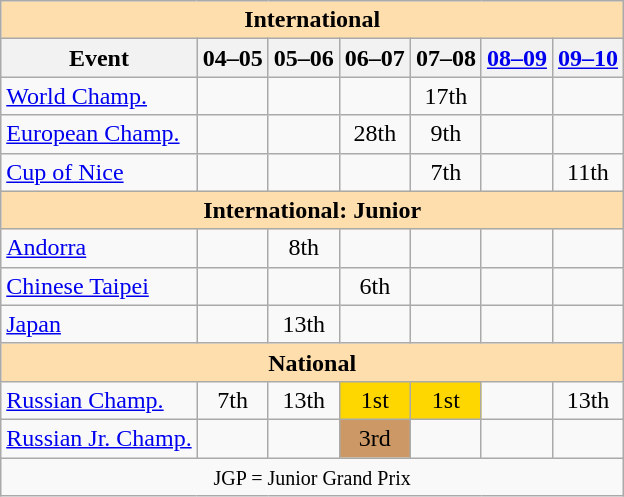<table class="wikitable" style="text-align:center">
<tr>
<th style="background-color: #ffdead; " colspan=7 align=center>International</th>
</tr>
<tr>
<th>Event</th>
<th>04–05</th>
<th>05–06</th>
<th>06–07</th>
<th>07–08</th>
<th><a href='#'>08–09</a></th>
<th><a href='#'>09–10</a></th>
</tr>
<tr>
<td align=left><a href='#'>World Champ.</a></td>
<td></td>
<td></td>
<td></td>
<td>17th</td>
<td></td>
<td></td>
</tr>
<tr>
<td align=left><a href='#'>European Champ.</a></td>
<td></td>
<td></td>
<td>28th</td>
<td>9th</td>
<td></td>
<td></td>
</tr>
<tr>
<td align=left><a href='#'>Cup of Nice</a></td>
<td></td>
<td></td>
<td></td>
<td>7th</td>
<td></td>
<td>11th</td>
</tr>
<tr>
<th style="background-color: #ffdead; " colspan=7 align=center>International: Junior</th>
</tr>
<tr>
<td align=left> <a href='#'>Andorra</a></td>
<td></td>
<td>8th</td>
<td></td>
<td></td>
<td></td>
<td></td>
</tr>
<tr>
<td align=left> <a href='#'>Chinese Taipei</a></td>
<td></td>
<td></td>
<td>6th</td>
<td></td>
<td></td>
<td></td>
</tr>
<tr>
<td align=left> <a href='#'>Japan</a></td>
<td></td>
<td>13th</td>
<td></td>
<td></td>
<td></td>
<td></td>
</tr>
<tr>
<th style="background-color: #ffdead; " colspan=7 align=center>National</th>
</tr>
<tr>
<td align=left><a href='#'>Russian Champ.</a></td>
<td>7th</td>
<td>13th</td>
<td bgcolor=gold>1st</td>
<td bgcolor=gold>1st</td>
<td></td>
<td>13th</td>
</tr>
<tr>
<td align=left><a href='#'>Russian Jr. Champ.</a></td>
<td></td>
<td></td>
<td bgcolor=cc9966>3rd</td>
<td></td>
<td></td>
<td></td>
</tr>
<tr>
<td colspan=7 align=center><small> JGP = Junior Grand Prix </small></td>
</tr>
</table>
